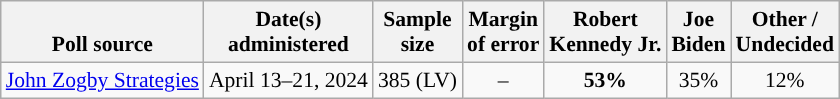<table class="wikitable sortable mw-datatable" style="font-size:90%;text-align:center;line-height:17px">
<tr valign=bottom>
<th>Poll source</th>
<th>Date(s)<br>administered</th>
<th>Sample<br>size</th>
<th>Margin<br>of error</th>
<th class="unsortable">Robert<br>Kennedy Jr.<br></th>
<th class="unsortable">Joe<br>Biden<br></th>
<th class="unsortable">Other /<br>Undecided</th>
</tr>
<tr>
<td style="text-align:left;"><a href='#'>John Zogby Strategies</a></td>
<td data-sort-value="2024-05-01">April 13–21, 2024</td>
<td>385 (LV)</td>
<td>–</td>
<td style="background-color:"><strong>53%</strong></td>
<td>35%</td>
<td>12%</td>
</tr>
</table>
